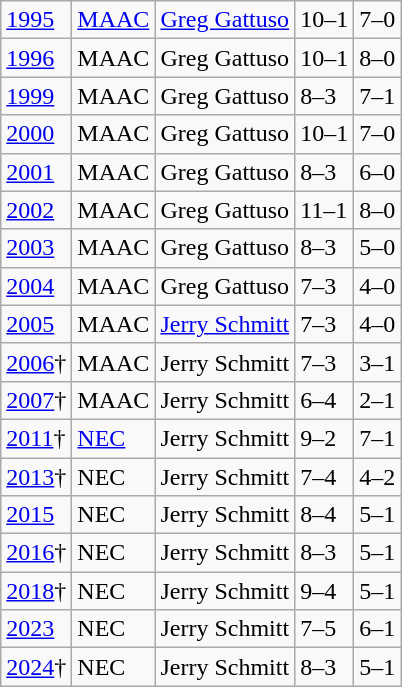<table class="wikitable">
<tr>
<td><a href='#'>1995</a></td>
<td><a href='#'>MAAC</a></td>
<td><a href='#'>Greg Gattuso</a></td>
<td>10–1</td>
<td>7–0</td>
</tr>
<tr>
<td><a href='#'>1996</a></td>
<td>MAAC</td>
<td>Greg Gattuso</td>
<td>10–1</td>
<td>8–0</td>
</tr>
<tr>
<td><a href='#'>1999</a></td>
<td>MAAC</td>
<td>Greg Gattuso</td>
<td>8–3</td>
<td>7–1</td>
</tr>
<tr>
<td><a href='#'>2000</a></td>
<td>MAAC</td>
<td>Greg Gattuso</td>
<td>10–1</td>
<td>7–0</td>
</tr>
<tr>
<td><a href='#'>2001</a></td>
<td>MAAC</td>
<td>Greg Gattuso</td>
<td>8–3</td>
<td>6–0</td>
</tr>
<tr>
<td><a href='#'>2002</a></td>
<td>MAAC</td>
<td>Greg Gattuso</td>
<td>11–1</td>
<td>8–0</td>
</tr>
<tr>
<td><a href='#'>2003</a></td>
<td>MAAC</td>
<td>Greg Gattuso</td>
<td>8–3</td>
<td>5–0</td>
</tr>
<tr>
<td><a href='#'>2004</a></td>
<td>MAAC</td>
<td>Greg Gattuso</td>
<td>7–3</td>
<td>4–0</td>
</tr>
<tr>
<td><a href='#'>2005</a></td>
<td>MAAC</td>
<td><a href='#'>Jerry Schmitt</a></td>
<td>7–3</td>
<td>4–0</td>
</tr>
<tr>
<td><a href='#'>2006</a>†</td>
<td>MAAC</td>
<td>Jerry Schmitt</td>
<td>7–3</td>
<td>3–1</td>
</tr>
<tr>
<td><a href='#'>2007</a>†</td>
<td>MAAC</td>
<td>Jerry Schmitt</td>
<td>6–4</td>
<td>2–1</td>
</tr>
<tr>
<td><a href='#'>2011</a>†</td>
<td><a href='#'>NEC</a></td>
<td>Jerry Schmitt</td>
<td>9–2</td>
<td>7–1</td>
</tr>
<tr>
<td><a href='#'>2013</a>†</td>
<td>NEC</td>
<td>Jerry Schmitt</td>
<td>7–4</td>
<td>4–2</td>
</tr>
<tr>
<td><a href='#'>2015</a></td>
<td>NEC</td>
<td>Jerry Schmitt</td>
<td>8–4</td>
<td>5–1</td>
</tr>
<tr>
<td><a href='#'>2016</a>†</td>
<td>NEC</td>
<td>Jerry Schmitt</td>
<td>8–3</td>
<td>5–1</td>
</tr>
<tr>
<td><a href='#'>2018</a>†</td>
<td>NEC</td>
<td>Jerry Schmitt</td>
<td>9–4</td>
<td>5–1</td>
</tr>
<tr>
<td><a href='#'>2023</a></td>
<td>NEC</td>
<td>Jerry Schmitt</td>
<td>7–5</td>
<td>6–1</td>
</tr>
<tr>
<td><a href='#'>2024</a>†</td>
<td>NEC</td>
<td>Jerry Schmitt</td>
<td>8–3</td>
<td>5–1</td>
</tr>
</table>
